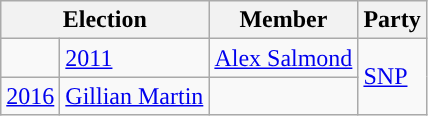<table class="wikitable">
<tr>
<th colspan="2">Election</th>
<th>Member</th>
<th>Party</th>
</tr>
<tr>
<td style="background-color: "></td>
<td><a href='#'>2011</a></td>
<td><a href='#'>Alex Salmond</a></td>
<td rowspan="2"><a href='#'>SNP</a></td>
</tr>
<tr>
<td><a href='#'>2016</a></td>
<td><a href='#'>Gillian Martin</a></td>
</tr>
</table>
